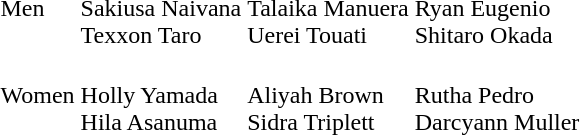<table>
<tr>
<td>Men</td>
<td nowrap><br>Sakiusa Naivana<br>Texxon Taro</td>
<td><br>Talaika Manuera<br>Uerei Touati</td>
<td><br>Ryan Eugenio<br>Shitaro Okada</td>
</tr>
<tr>
<td>Women</td>
<td><br>Holly Yamada<br>Hila Asanuma</td>
<td nowrap><br>Aliyah Brown<br>Sidra Triplett</td>
<td nowrap><br>Rutha Pedro<br>Darcyann Muller</td>
</tr>
</table>
